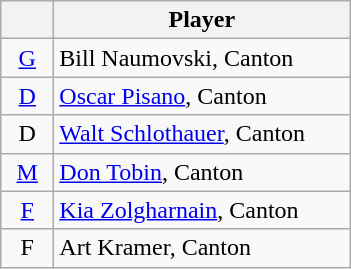<table class="wikitable">
<tr>
<th width=28></th>
<th width=190>Player</th>
</tr>
<tr>
<td align=center><a href='#'>G</a></td>
<td>Bill Naumovski, Canton</td>
</tr>
<tr>
<td align=center><a href='#'>D</a></td>
<td><a href='#'>Oscar Pisano</a>, Canton</td>
</tr>
<tr>
<td align=center>D</td>
<td><a href='#'>Walt Schlothauer</a>, Canton</td>
</tr>
<tr>
<td align=center><a href='#'>M</a></td>
<td><a href='#'>Don Tobin</a>, Canton</td>
</tr>
<tr>
<td align=center><a href='#'>F</a></td>
<td><a href='#'>Kia Zolgharnain</a>, Canton</td>
</tr>
<tr>
<td align=center>F</td>
<td>Art Kramer, Canton</td>
</tr>
</table>
